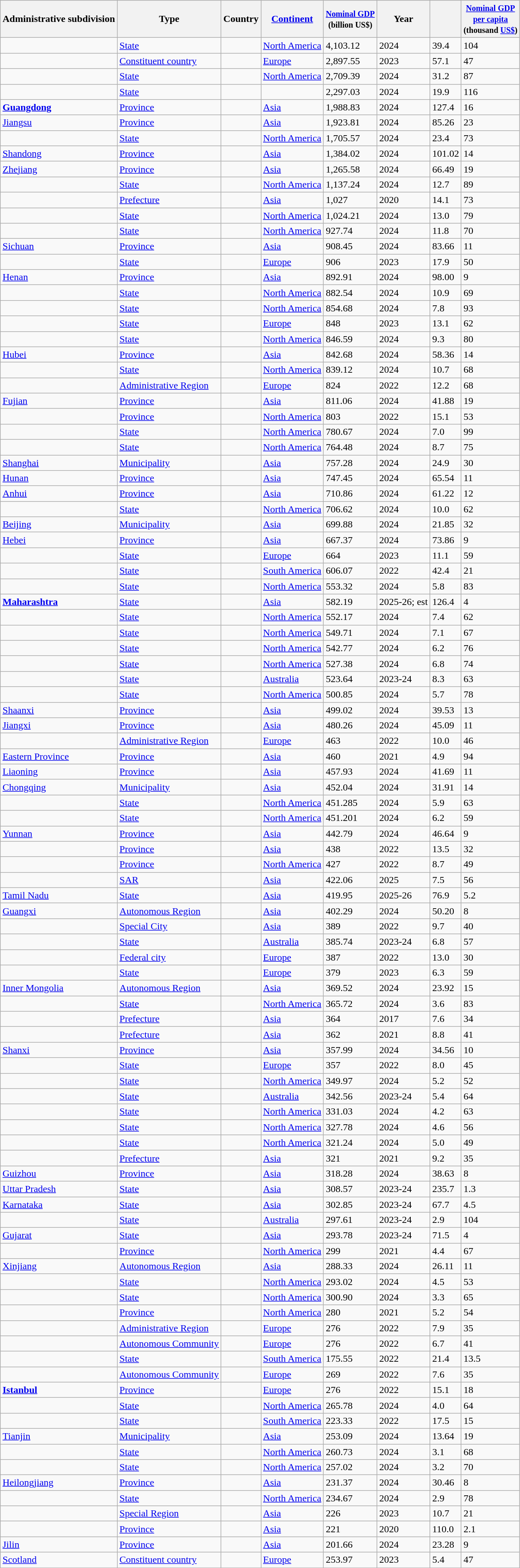<table class="sortable wikitable sticky-header static-row-numbers sort-under col5right col7right col8right">
<tr>
<th>Administrative subdivision</th>
<th>Type</th>
<th>Country</th>
<th><a href='#'>Continent</a></th>
<th><small><a href='#'>Nominal GDP</a><br>(billion US$)</small><br></th>
<th>Year</th>
<th></th>
<th><small><a href='#'>Nominal GDP<br>per capita</a><br>(thousand <a href='#'>US$</a>)</small></th>
</tr>
<tr>
<td><strong></strong></td>
<td><a href='#'>State</a></td>
<td></td>
<td><a href='#'>North America</a></td>
<td>4,103.12</td>
<td>2024</td>
<td>39.4</td>
<td>104</td>
</tr>
<tr>
<td><strong></strong></td>
<td><a href='#'>Constituent country</a></td>
<td></td>
<td><a href='#'>Europe</a></td>
<td>2,897.55</td>
<td>2023</td>
<td>57.1</td>
<td>47</td>
</tr>
<tr>
<td></td>
<td><a href='#'>State</a></td>
<td></td>
<td><a href='#'>North America</a></td>
<td>2,709.39</td>
<td>2024</td>
<td>31.2</td>
<td>87</td>
</tr>
<tr>
<td></td>
<td><a href='#'>State</a></td>
<td></td>
<td></td>
<td>2,297.03</td>
<td>2024</td>
<td>19.9</td>
<td>116</td>
</tr>
<tr>
<td><strong><a href='#'>Guangdong</a></strong></td>
<td><a href='#'>Province</a></td>
<td></td>
<td><a href='#'>Asia</a></td>
<td>1,988.83</td>
<td>2024</td>
<td>127.4</td>
<td>16</td>
</tr>
<tr>
<td><a href='#'>Jiangsu</a></td>
<td><a href='#'>Province</a></td>
<td></td>
<td><a href='#'>Asia</a></td>
<td>1,923.81</td>
<td>2024</td>
<td>85.26</td>
<td>23</td>
</tr>
<tr>
<td></td>
<td><a href='#'>State</a></td>
<td></td>
<td><a href='#'>North America</a></td>
<td>1,705.57</td>
<td>2024</td>
<td>23.4</td>
<td>73</td>
</tr>
<tr>
<td><a href='#'>Shandong</a></td>
<td><a href='#'>Province</a></td>
<td></td>
<td><a href='#'>Asia</a></td>
<td>1,384.02</td>
<td>2024</td>
<td>101.02</td>
<td>14</td>
</tr>
<tr>
<td><a href='#'>Zhejiang</a></td>
<td><a href='#'>Province</a></td>
<td></td>
<td><a href='#'>Asia</a></td>
<td>1,265.58</td>
<td>2024</td>
<td>66.49</td>
<td>19</td>
</tr>
<tr>
<td></td>
<td><a href='#'>State</a></td>
<td></td>
<td><a href='#'>North America</a></td>
<td>1,137.24</td>
<td>2024</td>
<td>12.7</td>
<td>89</td>
</tr>
<tr>
<td><strong></strong></td>
<td><a href='#'>Prefecture</a></td>
<td></td>
<td><a href='#'>Asia</a></td>
<td>1,027</td>
<td>2020</td>
<td>14.1</td>
<td>73</td>
</tr>
<tr>
<td></td>
<td><a href='#'>State</a></td>
<td></td>
<td><a href='#'>North America</a></td>
<td>1,024.21</td>
<td>2024</td>
<td>13.0</td>
<td>79</td>
</tr>
<tr>
<td></td>
<td><a href='#'>State</a></td>
<td></td>
<td><a href='#'>North America</a></td>
<td>927.74</td>
<td>2024</td>
<td>11.8</td>
<td>70</td>
</tr>
<tr>
<td><a href='#'>Sichuan</a></td>
<td><a href='#'>Province</a></td>
<td></td>
<td><a href='#'>Asia</a></td>
<td>908.45</td>
<td>2024</td>
<td>83.66</td>
<td>11</td>
</tr>
<tr>
<td><strong></strong></td>
<td><a href='#'>State</a></td>
<td></td>
<td><a href='#'>Europe</a></td>
<td>906</td>
<td>2023</td>
<td>17.9</td>
<td>50</td>
</tr>
<tr>
<td><a href='#'>Henan</a></td>
<td><a href='#'>Province</a></td>
<td></td>
<td><a href='#'>Asia</a></td>
<td>892.91</td>
<td>2024</td>
<td>98.00</td>
<td>9</td>
</tr>
<tr>
<td></td>
<td><a href='#'>State</a></td>
<td></td>
<td><a href='#'>North America</a></td>
<td>882.54</td>
<td>2024</td>
<td>10.9</td>
<td>69</td>
</tr>
<tr>
<td></td>
<td><a href='#'>State</a></td>
<td></td>
<td><a href='#'>North America</a></td>
<td>854.68</td>
<td>2024</td>
<td>7.8</td>
<td>93</td>
</tr>
<tr>
<td></td>
<td><a href='#'>State</a></td>
<td></td>
<td><a href='#'>Europe</a></td>
<td>848</td>
<td>2023</td>
<td>13.1</td>
<td>62</td>
</tr>
<tr>
<td></td>
<td><a href='#'>State</a></td>
<td></td>
<td><a href='#'>North America</a></td>
<td>846.59</td>
<td>2024</td>
<td>9.3</td>
<td>80</td>
</tr>
<tr>
<td><a href='#'>Hubei</a></td>
<td><a href='#'>Province</a></td>
<td></td>
<td><a href='#'>Asia</a></td>
<td>842.68</td>
<td>2024</td>
<td>58.36</td>
<td>14</td>
</tr>
<tr>
<td></td>
<td><a href='#'>State</a></td>
<td></td>
<td><a href='#'>North America</a></td>
<td>839.12</td>
<td>2024</td>
<td>10.7</td>
<td>68</td>
</tr>
<tr>
<td><strong></strong></td>
<td><a href='#'>Administrative Region</a></td>
<td></td>
<td><a href='#'>Europe</a></td>
<td>824</td>
<td>2022</td>
<td>12.2</td>
<td>68</td>
</tr>
<tr>
<td><a href='#'>Fujian</a></td>
<td><a href='#'>Province</a></td>
<td></td>
<td><a href='#'>Asia</a></td>
<td>811.06</td>
<td>2024</td>
<td>41.88</td>
<td>19</td>
</tr>
<tr>
<td><strong></strong></td>
<td><a href='#'>Province</a></td>
<td></td>
<td><a href='#'>North America</a></td>
<td>803</td>
<td>2022</td>
<td>15.1</td>
<td>53</td>
</tr>
<tr>
<td></td>
<td><a href='#'>State</a></td>
<td></td>
<td><a href='#'>North America</a></td>
<td>780.67</td>
<td>2024</td>
<td>7.0</td>
<td>99</td>
</tr>
<tr>
<td></td>
<td><a href='#'>State</a></td>
<td></td>
<td><a href='#'>North America</a></td>
<td>764.48</td>
<td>2024</td>
<td>8.7</td>
<td>75</td>
</tr>
<tr>
<td><a href='#'>Shanghai</a></td>
<td><a href='#'>Municipality</a></td>
<td></td>
<td><a href='#'>Asia</a></td>
<td>757.28</td>
<td>2024</td>
<td>24.9</td>
<td>30</td>
</tr>
<tr>
<td><a href='#'>Hunan</a></td>
<td><a href='#'>Province</a></td>
<td></td>
<td><a href='#'>Asia</a></td>
<td>747.45</td>
<td>2024</td>
<td>65.54</td>
<td>11</td>
</tr>
<tr>
<td><a href='#'>Anhui</a></td>
<td><a href='#'>Province</a></td>
<td></td>
<td><a href='#'>Asia</a></td>
<td>710.86</td>
<td>2024</td>
<td>61.22</td>
<td>12</td>
</tr>
<tr>
<td></td>
<td><a href='#'>State</a></td>
<td></td>
<td><a href='#'>North America</a></td>
<td>706.62</td>
<td>2024</td>
<td>10.0</td>
<td>62</td>
</tr>
<tr>
<td><a href='#'>Beijing</a></td>
<td><a href='#'>Municipality</a></td>
<td></td>
<td><a href='#'>Asia</a></td>
<td>699.88</td>
<td>2024</td>
<td>21.85</td>
<td>32</td>
</tr>
<tr>
<td><a href='#'>Hebei</a></td>
<td><a href='#'>Province</a></td>
<td></td>
<td><a href='#'>Asia</a></td>
<td>667.37</td>
<td>2024</td>
<td>73.86</td>
<td>9</td>
</tr>
<tr>
<td></td>
<td><a href='#'>State</a></td>
<td></td>
<td><a href='#'>Europe</a></td>
<td>664</td>
<td>2023</td>
<td>11.1</td>
<td>59</td>
</tr>
<tr>
<td><strong></strong></td>
<td><a href='#'>State</a></td>
<td></td>
<td><a href='#'>South America</a></td>
<td>606.07</td>
<td>2022</td>
<td>42.4</td>
<td>21</td>
</tr>
<tr>
<td></td>
<td><a href='#'>State</a></td>
<td></td>
<td><a href='#'>North America</a></td>
<td>553.32</td>
<td>2024</td>
<td>5.8</td>
<td>83</td>
</tr>
<tr>
<td><strong><a href='#'>Maharashtra</a></strong></td>
<td><a href='#'>State</a></td>
<td></td>
<td><a href='#'>Asia</a></td>
<td>582.19</td>
<td>2025-26; est </td>
<td>126.4</td>
<td>4</td>
</tr>
<tr>
<td></td>
<td><a href='#'>State</a></td>
<td></td>
<td><a href='#'>North America</a></td>
<td>552.17</td>
<td>2024</td>
<td>7.4</td>
<td>62</td>
</tr>
<tr>
<td></td>
<td><a href='#'>State</a></td>
<td></td>
<td><a href='#'>North America</a></td>
<td>549.71</td>
<td>2024</td>
<td>7.1</td>
<td>67</td>
</tr>
<tr>
<td></td>
<td><a href='#'>State</a></td>
<td></td>
<td><a href='#'>North America</a></td>
<td>542.77</td>
<td>2024</td>
<td>6.2</td>
<td>76</td>
</tr>
<tr>
<td></td>
<td><a href='#'>State</a></td>
<td></td>
<td><a href='#'>North America</a></td>
<td>527.38</td>
<td>2024</td>
<td>6.8</td>
<td>74</td>
</tr>
<tr>
<td><strong></strong></td>
<td><a href='#'>State</a></td>
<td></td>
<td><a href='#'>Australia</a></td>
<td>523.64</td>
<td>2023-24</td>
<td>8.3</td>
<td>63</td>
</tr>
<tr>
<td></td>
<td><a href='#'>State</a></td>
<td></td>
<td><a href='#'>North America</a></td>
<td>500.85</td>
<td>2024</td>
<td>5.7</td>
<td>78</td>
</tr>
<tr>
<td><a href='#'>Shaanxi</a></td>
<td><a href='#'>Province</a></td>
<td></td>
<td><a href='#'>Asia</a></td>
<td>499.02</td>
<td>2024</td>
<td>39.53</td>
<td>13</td>
</tr>
<tr>
<td><a href='#'>Jiangxi</a></td>
<td><a href='#'>Province</a></td>
<td></td>
<td><a href='#'>Asia</a></td>
<td>480.26</td>
<td>2024</td>
<td>45.09</td>
<td>11</td>
</tr>
<tr>
<td><strong></strong></td>
<td><a href='#'>Administrative Region</a></td>
<td></td>
<td><a href='#'>Europe</a></td>
<td>463</td>
<td>2022</td>
<td>10.0</td>
<td>46</td>
</tr>
<tr>
<td><a href='#'>Eastern Province</a></td>
<td><a href='#'>Province</a></td>
<td></td>
<td><a href='#'>Asia</a></td>
<td>460</td>
<td>2021</td>
<td>4.9</td>
<td>94</td>
</tr>
<tr>
<td><a href='#'>Liaoning</a></td>
<td><a href='#'>Province</a></td>
<td></td>
<td><a href='#'>Asia</a></td>
<td>457.93</td>
<td>2024</td>
<td>41.69</td>
<td>11</td>
</tr>
<tr>
<td><a href='#'>Chongqing</a></td>
<td><a href='#'>Municipality</a></td>
<td></td>
<td><a href='#'>Asia</a></td>
<td>452.04</td>
<td>2024</td>
<td>31.91</td>
<td>14</td>
</tr>
<tr>
<td></td>
<td><a href='#'>State</a></td>
<td></td>
<td><a href='#'>North America</a></td>
<td>451.285</td>
<td>2024</td>
<td>5.9</td>
<td>63</td>
</tr>
<tr>
<td></td>
<td><a href='#'>State</a></td>
<td></td>
<td><a href='#'>North America</a></td>
<td>451.201</td>
<td>2024</td>
<td>6.2</td>
<td>59</td>
</tr>
<tr>
<td><a href='#'>Yunnan</a></td>
<td><a href='#'>Province</a></td>
<td></td>
<td><a href='#'>Asia</a></td>
<td>442.79</td>
<td>2024</td>
<td>46.64</td>
<td>9</td>
</tr>
<tr>
<td><strong></strong></td>
<td><a href='#'>Province</a></td>
<td></td>
<td><a href='#'>Asia</a></td>
<td>438</td>
<td>2022</td>
<td>13.5</td>
<td>32</td>
</tr>
<tr>
<td></td>
<td><a href='#'>Province</a></td>
<td></td>
<td><a href='#'>North America</a></td>
<td>427</td>
<td>2022</td>
<td>8.7</td>
<td>49</td>
</tr>
<tr>
<td></td>
<td><a href='#'>SAR</a></td>
<td></td>
<td><a href='#'>Asia</a></td>
<td>422.06</td>
<td>2025</td>
<td>7.5</td>
<td>56</td>
</tr>
<tr>
<td><a href='#'>Tamil Nadu</a></td>
<td><a href='#'>State</a></td>
<td></td>
<td><a href='#'>Asia</a></td>
<td>419.95</td>
<td>2025-26 </td>
<td>76.9</td>
<td>5.2</td>
</tr>
<tr>
<td><a href='#'>Guangxi</a></td>
<td><a href='#'>Autonomous Region</a></td>
<td></td>
<td><a href='#'>Asia</a></td>
<td>402.29</td>
<td>2024</td>
<td>50.20</td>
<td>8</td>
</tr>
<tr>
<td></td>
<td><a href='#'>Special City</a></td>
<td></td>
<td><a href='#'>Asia</a></td>
<td>389</td>
<td>2022</td>
<td>9.7</td>
<td>40</td>
</tr>
<tr>
<td></td>
<td><a href='#'>State</a></td>
<td></td>
<td><a href='#'>Australia</a></td>
<td>385.74</td>
<td>2023-24</td>
<td>6.8</td>
<td>57</td>
</tr>
<tr>
<td><strong></strong></td>
<td><a href='#'>Federal city</a></td>
<td></td>
<td><a href='#'>Europe</a></td>
<td>387</td>
<td>2022</td>
<td>13.0</td>
<td>30</td>
</tr>
<tr>
<td></td>
<td><a href='#'>State</a></td>
<td></td>
<td><a href='#'>Europe</a></td>
<td>379</td>
<td>2023</td>
<td>6.3</td>
<td>59</td>
</tr>
<tr>
<td><a href='#'>Inner Mongolia</a></td>
<td><a href='#'>Autonomous Region</a></td>
<td></td>
<td><a href='#'>Asia</a></td>
<td>369.52</td>
<td>2024</td>
<td>23.92</td>
<td>15</td>
</tr>
<tr>
<td></td>
<td><a href='#'>State</a></td>
<td></td>
<td><a href='#'>North America</a></td>
<td>365.72</td>
<td>2024</td>
<td>3.6</td>
<td>83</td>
</tr>
<tr>
<td></td>
<td><a href='#'>Prefecture</a></td>
<td></td>
<td><a href='#'>Asia</a></td>
<td>364</td>
<td>2017<br></td>
<td>7.6</td>
<td>34</td>
</tr>
<tr>
<td></td>
<td><a href='#'>Prefecture</a></td>
<td></td>
<td><a href='#'>Asia</a></td>
<td>362</td>
<td>2021</td>
<td>8.8</td>
<td>41</td>
</tr>
<tr>
<td><a href='#'>Shanxi</a></td>
<td><a href='#'>Province</a></td>
<td></td>
<td><a href='#'>Asia</a></td>
<td>357.99</td>
<td>2024</td>
<td>34.56</td>
<td>10</td>
</tr>
<tr>
<td></td>
<td><a href='#'>State</a></td>
<td></td>
<td><a href='#'>Europe</a></td>
<td>357</td>
<td>2022</td>
<td>8.0</td>
<td>45</td>
</tr>
<tr>
<td></td>
<td><a href='#'>State</a></td>
<td></td>
<td><a href='#'>North America</a></td>
<td>349.97</td>
<td>2024</td>
<td>5.2</td>
<td>52</td>
</tr>
<tr>
<td></td>
<td><a href='#'>State</a></td>
<td></td>
<td><a href='#'>Australia</a></td>
<td>342.56</td>
<td>2023-24</td>
<td>5.4</td>
<td>64</td>
</tr>
<tr>
<td></td>
<td><a href='#'>State</a></td>
<td></td>
<td><a href='#'>North America</a></td>
<td>331.03</td>
<td>2024</td>
<td>4.2</td>
<td>63</td>
</tr>
<tr>
<td></td>
<td><a href='#'>State</a></td>
<td></td>
<td><a href='#'>North America</a></td>
<td>327.78</td>
<td>2024</td>
<td>4.6</td>
<td>56</td>
</tr>
<tr>
<td></td>
<td><a href='#'>State</a></td>
<td></td>
<td><a href='#'>North America</a></td>
<td>321.24</td>
<td>2024</td>
<td>5.0</td>
<td>49</td>
</tr>
<tr>
<td></td>
<td><a href='#'>Prefecture</a></td>
<td></td>
<td><a href='#'>Asia</a></td>
<td>321</td>
<td>2021</td>
<td>9.2</td>
<td>35</td>
</tr>
<tr>
<td><a href='#'>Guizhou</a></td>
<td><a href='#'>Province</a></td>
<td></td>
<td><a href='#'>Asia</a></td>
<td>318.28</td>
<td>2024</td>
<td>38.63</td>
<td>8</td>
</tr>
<tr>
<td><a href='#'>Uttar Pradesh</a></td>
<td><a href='#'>State</a></td>
<td></td>
<td><a href='#'>Asia</a></td>
<td>308.57</td>
<td>2023-24</td>
<td>235.7</td>
<td>1.3</td>
</tr>
<tr>
<td><a href='#'>Karnataka</a></td>
<td><a href='#'>State</a></td>
<td></td>
<td><a href='#'>Asia</a></td>
<td>302.85</td>
<td>2023-24</td>
<td>67.7</td>
<td>4.5</td>
</tr>
<tr>
<td></td>
<td><a href='#'>State</a></td>
<td></td>
<td><a href='#'>Australia</a></td>
<td>297.61</td>
<td>2023-24</td>
<td>2.9</td>
<td>104</td>
</tr>
<tr>
<td><a href='#'>Gujarat</a></td>
<td><a href='#'>State</a></td>
<td></td>
<td><a href='#'>Asia</a></td>
<td>293.78</td>
<td>2023-24</td>
<td>71.5</td>
<td>4</td>
</tr>
<tr>
<td></td>
<td><a href='#'>Province</a></td>
<td></td>
<td><a href='#'>North America</a></td>
<td>299</td>
<td>2021</td>
<td>4.4</td>
<td>67</td>
</tr>
<tr>
<td><a href='#'>Xinjiang</a></td>
<td><a href='#'>Autonomous Region</a></td>
<td></td>
<td><a href='#'>Asia</a></td>
<td>288.33</td>
<td>2024</td>
<td>26.11</td>
<td>11</td>
</tr>
<tr>
<td></td>
<td><a href='#'>State</a></td>
<td></td>
<td><a href='#'>North America</a></td>
<td>293.02</td>
<td>2024</td>
<td>4.5</td>
<td>53</td>
</tr>
<tr>
<td></td>
<td><a href='#'>State</a></td>
<td></td>
<td><a href='#'>North America</a></td>
<td>300.90</td>
<td>2024</td>
<td>3.3</td>
<td>65</td>
</tr>
<tr>
<td></td>
<td><a href='#'>Province</a></td>
<td></td>
<td><a href='#'>North America</a></td>
<td>280</td>
<td>2021</td>
<td>5.2</td>
<td>54</td>
</tr>
<tr>
<td></td>
<td><a href='#'>Administrative Region</a></td>
<td></td>
<td><a href='#'>Europe</a></td>
<td>276</td>
<td>2022</td>
<td>7.9</td>
<td>35</td>
</tr>
<tr>
<td><strong></strong></td>
<td><a href='#'>Autonomous Community</a></td>
<td></td>
<td><a href='#'>Europe</a></td>
<td>276</td>
<td>2022</td>
<td>6.7</td>
<td>41</td>
</tr>
<tr>
<td></td>
<td><a href='#'>State</a></td>
<td></td>
<td><a href='#'>South America</a></td>
<td>175.55</td>
<td>2022</td>
<td>21.4</td>
<td>13.5</td>
</tr>
<tr>
<td></td>
<td><a href='#'>Autonomous Community</a></td>
<td></td>
<td><a href='#'>Europe</a></td>
<td>269</td>
<td>2022</td>
<td>7.6</td>
<td>35</td>
</tr>
<tr>
<td><strong><a href='#'>Istanbul</a></strong></td>
<td><a href='#'>Province</a></td>
<td></td>
<td><a href='#'>Europe</a></td>
<td>276</td>
<td>2022</td>
<td>15.1</td>
<td>18</td>
</tr>
<tr>
<td></td>
<td><a href='#'>State</a></td>
<td></td>
<td><a href='#'>North America</a></td>
<td>265.78</td>
<td>2024</td>
<td>4.0</td>
<td>64</td>
</tr>
<tr>
<td></td>
<td><a href='#'>State</a></td>
<td></td>
<td><a href='#'>South America</a></td>
<td>223.33</td>
<td>2022</td>
<td>17.5</td>
<td>15</td>
</tr>
<tr>
<td><a href='#'>Tianjin</a></td>
<td><a href='#'>Municipality</a></td>
<td></td>
<td><a href='#'>Asia</a></td>
<td>253.09</td>
<td>2024</td>
<td>13.64</td>
<td>19</td>
</tr>
<tr>
<td></td>
<td><a href='#'>State</a></td>
<td></td>
<td><a href='#'>North America</a></td>
<td>260.73</td>
<td>2024</td>
<td>3.1</td>
<td>68</td>
</tr>
<tr>
<td></td>
<td><a href='#'>State</a></td>
<td></td>
<td><a href='#'>North America</a></td>
<td>257.02</td>
<td>2024</td>
<td>3.2</td>
<td>70</td>
</tr>
<tr>
<td><a href='#'>Heilongjiang</a></td>
<td><a href='#'>Province</a></td>
<td></td>
<td><a href='#'>Asia</a></td>
<td>231.37</td>
<td>2024</td>
<td>30.46</td>
<td>8</td>
</tr>
<tr>
<td></td>
<td><a href='#'>State</a></td>
<td></td>
<td><a href='#'>North America</a></td>
<td>234.67</td>
<td>2024</td>
<td>2.9</td>
<td>78</td>
</tr>
<tr>
<td><strong></strong></td>
<td><a href='#'>Special Region</a></td>
<td></td>
<td><a href='#'>Asia</a></td>
<td>226</td>
<td>2023</td>
<td>10.7</td>
<td>21</td>
</tr>
<tr>
<td><strong></strong></td>
<td><a href='#'>Province</a></td>
<td></td>
<td><a href='#'>Asia</a></td>
<td>221</td>
<td>2020</td>
<td>110.0</td>
<td>2.1</td>
</tr>
<tr>
<td><a href='#'>Jilin</a></td>
<td><a href='#'>Province</a></td>
<td></td>
<td><a href='#'>Asia</a></td>
<td>201.66</td>
<td>2024</td>
<td>23.28</td>
<td>9</td>
</tr>
<tr>
<td><a href='#'>Scotland</a></td>
<td><a href='#'>Constituent country</a></td>
<td></td>
<td><a href='#'>Europe</a></td>
<td>253.97</td>
<td>2023</td>
<td>5.4</td>
<td>47</td>
</tr>
</table>
